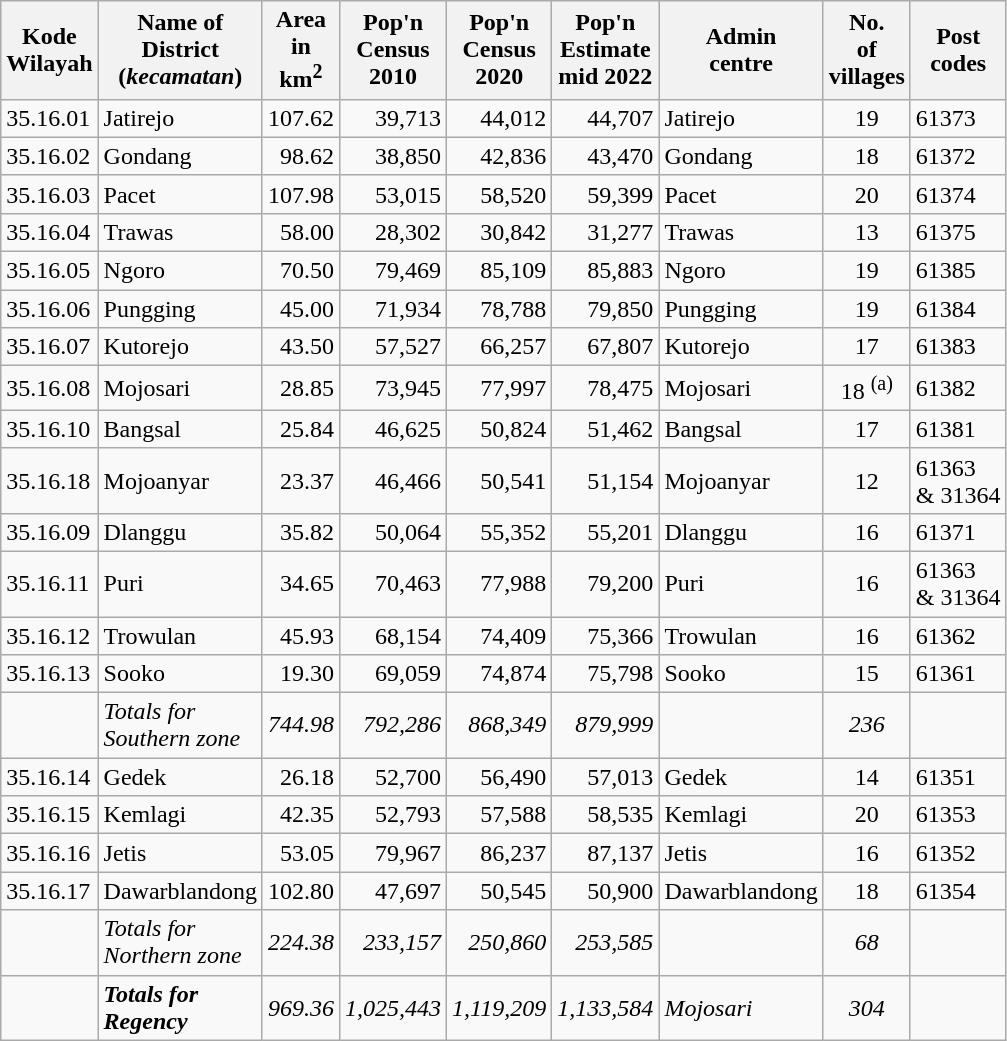<table class="sortable wikitable">
<tr>
<th>Kode <br>Wilayah</th>
<th>Name of<br>District<br>(<em>kecamatan</em>)</th>
<th>Area <br> in<br> km<sup>2</sup></th>
<th>Pop'n<br>Census<br>2010</th>
<th>Pop'n<br>Census<br>2020</th>
<th>Pop'n<br>Estimate<br>mid 2022</th>
<th>Admin<br>centre</th>
<th>No. <br>of<br>villages</th>
<th>Post<br>codes</th>
</tr>
<tr>
<td>35.16.01</td>
<td>Jatirejo</td>
<td align="right">107.62</td>
<td align="right">39,713</td>
<td align="right">44,012</td>
<td align="right">44,707</td>
<td>Jatirejo</td>
<td align="center">19</td>
<td>61373</td>
</tr>
<tr>
<td>35.16.02</td>
<td>Gondang</td>
<td align="right">98.62</td>
<td align="right">38,850</td>
<td align="right">42,836</td>
<td align="right">43,470</td>
<td>Gondang</td>
<td align="center">18</td>
<td>61372</td>
</tr>
<tr>
<td>35.16.03</td>
<td>Pacet</td>
<td align="right">107.98</td>
<td align="right">53,015</td>
<td align="right">58,520</td>
<td align="right">59,399</td>
<td>Pacet</td>
<td align="center">20</td>
<td>61374</td>
</tr>
<tr>
<td>35.16.04</td>
<td>Trawas</td>
<td align="right">58.00</td>
<td align="right">28,302</td>
<td align="right">30,842</td>
<td align="right">31,277</td>
<td>Trawas</td>
<td align="center">13</td>
<td>61375</td>
</tr>
<tr>
<td>35.16.05</td>
<td>Ngoro</td>
<td align="right">70.50</td>
<td align="right">79,469</td>
<td align="right">85,109</td>
<td align="right">85,883</td>
<td>Ngoro</td>
<td align="center">19</td>
<td>61385</td>
</tr>
<tr>
<td>35.16.06</td>
<td>Pungging</td>
<td align="right">45.00</td>
<td align="right">71,934</td>
<td align="right">78,788</td>
<td align="right">79,850</td>
<td>Pungging</td>
<td align="center">19</td>
<td>61384</td>
</tr>
<tr>
<td>35.16.07</td>
<td>Kutorejo</td>
<td align="right">43.50</td>
<td align="right">57,527</td>
<td align="right">66,257</td>
<td align="right">67,807</td>
<td>Kutorejo</td>
<td align="center">17</td>
<td>61383</td>
</tr>
<tr>
<td>35.16.08</td>
<td>Mojosari</td>
<td align="right">28.85</td>
<td align="right">73,945</td>
<td align="right">77,997</td>
<td align="right">78,475</td>
<td>Mojosari</td>
<td align="center">18 <sup>(a)</sup></td>
<td>61382</td>
</tr>
<tr>
<td>35.16.10</td>
<td>Bangsal</td>
<td align="right">25.84</td>
<td align="right">46,625</td>
<td align="right">50,824</td>
<td align="right">51,462</td>
<td>Bangsal</td>
<td align="center">17</td>
<td>61381</td>
</tr>
<tr>
<td>35.16.18</td>
<td>Mojoanyar</td>
<td align="right">23.37</td>
<td align="right">46,466</td>
<td align="right">50,541</td>
<td align="right">51,154</td>
<td>Mojoanyar</td>
<td align="center">12</td>
<td>61363 <br>& 31364</td>
</tr>
<tr>
<td>35.16.09</td>
<td>Dlanggu</td>
<td align="right">35.82</td>
<td align="right">50,064</td>
<td align="right">55,352</td>
<td align="right">55,201</td>
<td>Dlanggu</td>
<td align="center">16</td>
<td>61371</td>
</tr>
<tr>
<td>35.16.11</td>
<td>Puri</td>
<td align="right">34.65</td>
<td align="right">70,463</td>
<td align="right">77,988</td>
<td align="right">79,200</td>
<td>Puri</td>
<td align="center">16</td>
<td>61363 <br>& 31364</td>
</tr>
<tr>
<td>35.16.12</td>
<td>Trowulan</td>
<td align="right">45.93</td>
<td align="right">68,154</td>
<td align="right">74,409</td>
<td align="right">75,366</td>
<td>Trowulan</td>
<td align="center">16</td>
<td>61362</td>
</tr>
<tr>
<td>35.16.13</td>
<td>Sooko</td>
<td align="right">19.30</td>
<td align="right">69,059</td>
<td align="right">74,874</td>
<td align="right">75,798</td>
<td>Sooko</td>
<td align="center">15</td>
<td>61361</td>
</tr>
<tr>
<td></td>
<td><em>Totals for<br>Southern zone</em></td>
<td align="right"><em>744.98</em></td>
<td align="right"><em>792,286</em></td>
<td align="right"><em>868,349</em></td>
<td align="right"><em>879,999</em></td>
<td></td>
<td align="center"><em>236</em></td>
<td></td>
</tr>
<tr>
<td>35.16.14</td>
<td>Gedek</td>
<td align="right">26.18</td>
<td align="right">52,700</td>
<td align="right">56,490</td>
<td align="right">57,013</td>
<td>Gedek</td>
<td align="center">14</td>
<td>61351</td>
</tr>
<tr>
<td>35.16.15</td>
<td>Kemlagi</td>
<td align="right">42.35</td>
<td align="right">52,793</td>
<td align="right">57,588</td>
<td align="right">58,535</td>
<td>Kemlagi</td>
<td align="center">20</td>
<td>61353</td>
</tr>
<tr>
<td>35.16.16</td>
<td>Jetis</td>
<td align="right">53.05</td>
<td align="right">79,967</td>
<td align="right">86,237</td>
<td align="right">87,137</td>
<td>Jetis</td>
<td align="center">16</td>
<td>61352</td>
</tr>
<tr>
<td>35.16.17</td>
<td>Dawarblandong</td>
<td align="right">102.80</td>
<td align="right">47,697</td>
<td align="right">50,545</td>
<td align="right">50,900</td>
<td>Dawarblandong</td>
<td align="center">18</td>
<td>61354</td>
</tr>
<tr>
<td></td>
<td><em>Totals for<br>Northern zone</em></td>
<td align="right"><em>224.38</em></td>
<td align="right"><em>233,157</em></td>
<td align="right"><em>250,860</em></td>
<td align="right"><em>253,585</em></td>
<td></td>
<td align="center"><em>68</em></td>
<td></td>
</tr>
<tr>
<td></td>
<td><strong><em>Totals for<br>Regency</em></strong></td>
<td align="right"><em>969.36</em></td>
<td align="right"><em>1,025,443</em></td>
<td align="right"><em>1,119,209</em></td>
<td align="right"><em>1,133,584</em></td>
<td><em>Mojosari</em></td>
<td align="center"><em>304</em></td>
<td></td>
</tr>
</table>
